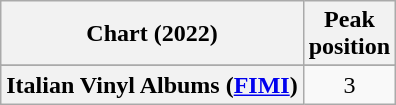<table class="wikitable sortable plainrowheaders" style="text-align:center">
<tr>
<th scope="col">Chart (2022)</th>
<th scope="col">Peak<br>position</th>
</tr>
<tr>
</tr>
<tr>
<th scope="row">Italian Vinyl Albums (<a href='#'>FIMI</a>)</th>
<td>3</td>
</tr>
</table>
